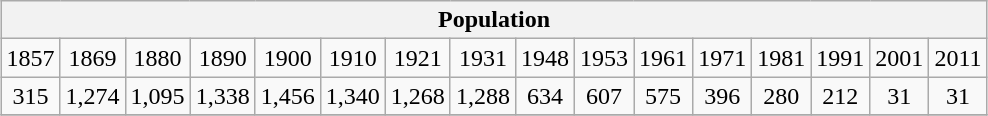<table class="wikitable" style="margin: 0.5em auto; text-align: center;">
<tr>
<th colspan="16">Population</th>
</tr>
<tr>
<td>1857</td>
<td>1869</td>
<td>1880</td>
<td>1890</td>
<td>1900</td>
<td>1910</td>
<td>1921</td>
<td>1931</td>
<td>1948</td>
<td>1953</td>
<td>1961</td>
<td>1971</td>
<td>1981</td>
<td>1991</td>
<td>2001</td>
<td>2011</td>
</tr>
<tr>
<td>315</td>
<td>1,274</td>
<td>1,095</td>
<td>1,338</td>
<td>1,456</td>
<td>1,340</td>
<td>1,268</td>
<td>1,288</td>
<td>634</td>
<td>607</td>
<td>575</td>
<td>396</td>
<td>280</td>
<td>212</td>
<td>31</td>
<td>31</td>
</tr>
<tr>
</tr>
</table>
